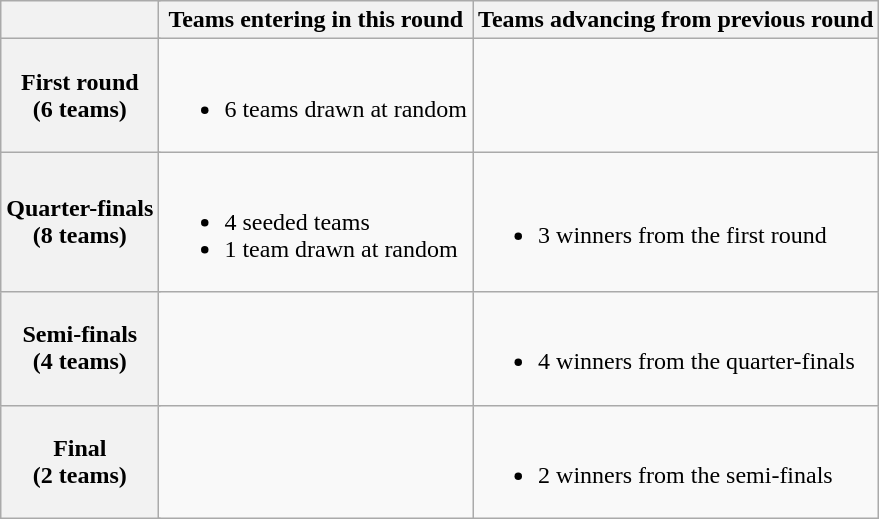<table class="wikitable">
<tr>
<th colspan=2></th>
<th>Teams entering in this round</th>
<th>Teams advancing from previous round</th>
</tr>
<tr>
<th colspan=2>First round<br>(6 teams)</th>
<td><br><ul><li>6 teams drawn at random</li></ul></td>
<td></td>
</tr>
<tr>
<th colspan=2>Quarter-finals<br>(8 teams)</th>
<td><br><ul><li>4 seeded teams</li><li>1 team drawn at random</li></ul></td>
<td><br><ul><li>3 winners from the first round</li></ul></td>
</tr>
<tr>
<th colspan=2>Semi-finals<br>(4 teams)</th>
<td></td>
<td><br><ul><li>4 winners from the quarter-finals</li></ul></td>
</tr>
<tr>
<th colspan=2>Final<br>(2 teams)</th>
<td></td>
<td><br><ul><li>2 winners from the semi-finals</li></ul></td>
</tr>
</table>
